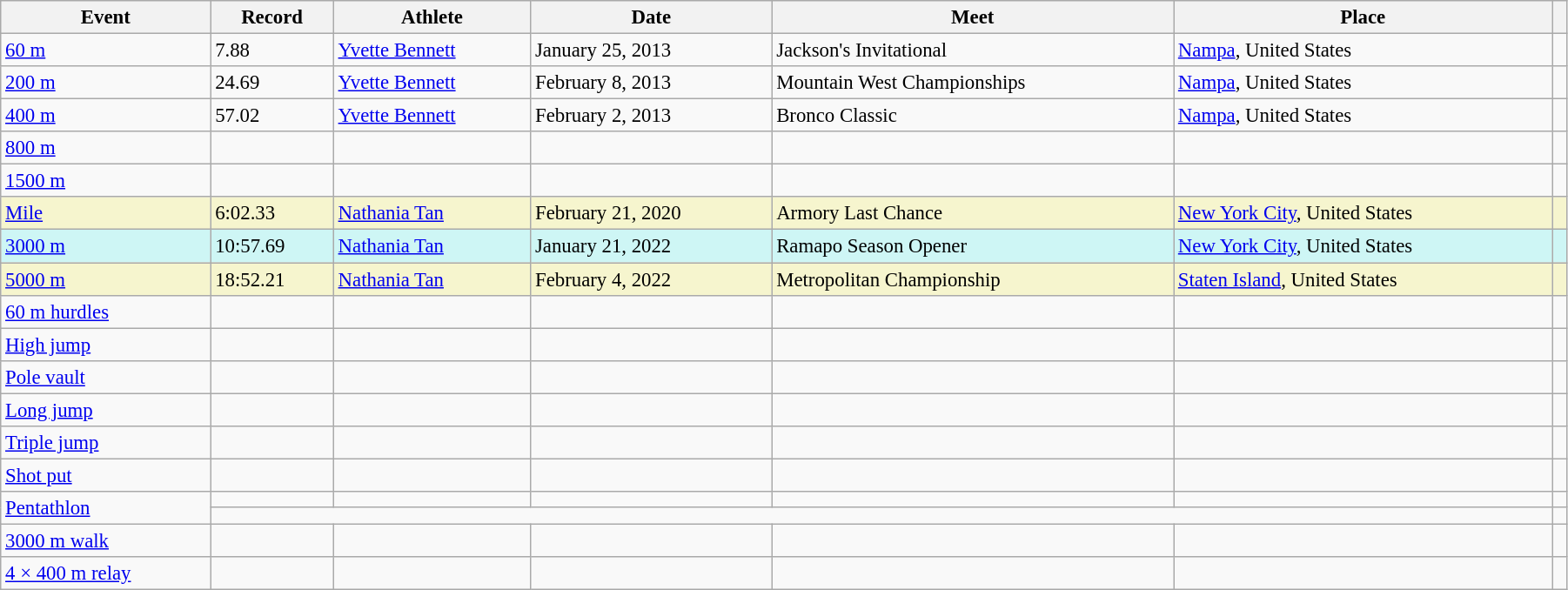<table class="wikitable" style="font-size:95%; width: 95%;">
<tr>
<th>Event</th>
<th>Record</th>
<th>Athlete</th>
<th>Date</th>
<th>Meet</th>
<th>Place</th>
<th></th>
</tr>
<tr>
<td><a href='#'>60 m</a></td>
<td>7.88</td>
<td><a href='#'>Yvette Bennett</a></td>
<td>January 25, 2013</td>
<td>Jackson's Invitational</td>
<td><a href='#'>Nampa</a>, United States</td>
<td></td>
</tr>
<tr>
<td><a href='#'>200 m</a></td>
<td>24.69 </td>
<td><a href='#'>Yvette Bennett</a></td>
<td>February 8, 2013</td>
<td>Mountain West Championships</td>
<td><a href='#'>Nampa</a>, United States</td>
<td></td>
</tr>
<tr>
<td><a href='#'>400 m</a></td>
<td>57.02</td>
<td><a href='#'>Yvette Bennett</a></td>
<td>February 2, 2013</td>
<td>Bronco Classic</td>
<td><a href='#'>Nampa</a>, United States</td>
<td></td>
</tr>
<tr>
<td><a href='#'>800 m</a></td>
<td></td>
<td></td>
<td></td>
<td></td>
<td></td>
<td></td>
</tr>
<tr>
<td><a href='#'>1500 m</a></td>
<td></td>
<td></td>
<td></td>
<td></td>
<td></td>
<td></td>
</tr>
<tr style="background:#f6F5CE;">
<td><a href='#'>Mile</a></td>
<td>6:02.33</td>
<td><a href='#'>Nathania Tan</a></td>
<td>February 21, 2020</td>
<td>Armory Last Chance</td>
<td><a href='#'>New York City</a>, United States</td>
<td></td>
</tr>
<tr bgcolor=#CEF6F5>
<td><a href='#'>3000 m</a></td>
<td>10:57.69</td>
<td><a href='#'>Nathania Tan</a></td>
<td>January 21, 2022</td>
<td>Ramapo Season Opener</td>
<td><a href='#'>New York City</a>, United States</td>
<td></td>
</tr>
<tr style="background:#f6F5CE;">
<td><a href='#'>5000 m</a></td>
<td>18:52.21</td>
<td><a href='#'>Nathania Tan</a></td>
<td>February 4, 2022</td>
<td>Metropolitan Championship</td>
<td><a href='#'>Staten Island</a>, United States</td>
<td></td>
</tr>
<tr>
<td><a href='#'>60 m hurdles</a></td>
<td></td>
<td></td>
<td></td>
<td></td>
<td></td>
<td></td>
</tr>
<tr>
<td><a href='#'>High jump</a></td>
<td></td>
<td></td>
<td></td>
<td></td>
<td></td>
<td></td>
</tr>
<tr>
<td><a href='#'>Pole vault</a></td>
<td></td>
<td></td>
<td></td>
<td></td>
<td></td>
<td></td>
</tr>
<tr>
<td><a href='#'>Long jump</a></td>
<td></td>
<td></td>
<td></td>
<td></td>
<td></td>
<td></td>
</tr>
<tr>
<td><a href='#'>Triple jump</a></td>
<td></td>
<td></td>
<td></td>
<td></td>
<td></td>
<td></td>
</tr>
<tr>
<td><a href='#'>Shot put</a></td>
<td></td>
<td></td>
<td></td>
<td></td>
<td></td>
<td></td>
</tr>
<tr>
<td rowspan=2><a href='#'>Pentathlon</a></td>
<td></td>
<td></td>
<td></td>
<td></td>
<td></td>
<td></td>
</tr>
<tr>
<td colspan=5></td>
<td></td>
</tr>
<tr>
<td><a href='#'>3000 m walk</a></td>
<td></td>
<td></td>
<td></td>
<td></td>
<td></td>
<td></td>
</tr>
<tr>
<td><a href='#'>4 × 400 m relay</a></td>
<td></td>
<td></td>
<td></td>
<td></td>
<td></td>
<td></td>
</tr>
</table>
